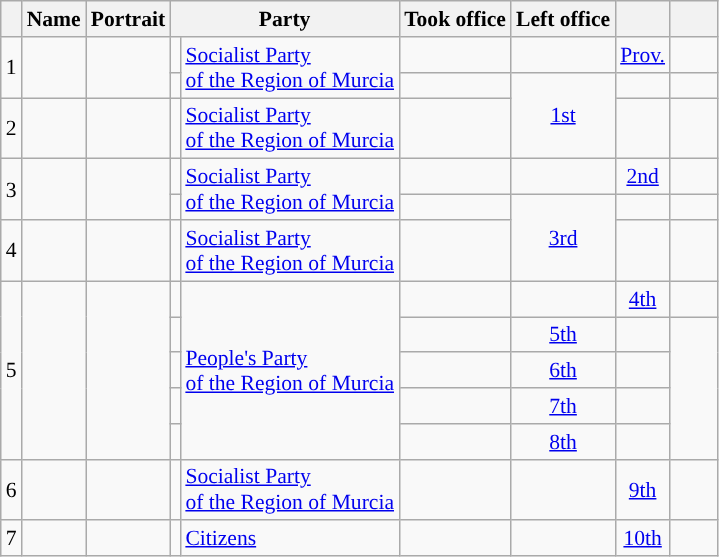<table class="wikitable plainrowheaders sortable" style="font-size:90%; text-align:left;">
<tr>
<th scope=col></th>
<th scope=col>Name</th>
<th scope=col class=unsortable>Portrait</th>
<th scope=col colspan="2">Party</th>
<th scope=col>Took office</th>
<th scope=col>Left office</th>
<th scope=col></th>
<th scope=col width=25px class=unsortable></th>
</tr>
<tr>
<td rowspan=2>1</td>
<td style="white-space: nowrap;" rowspan=2></td>
<td align=center rowspan=2></td>
<td !align="center" style="background:"></td>
<td rowspan=2><a href='#'>Socialist Party<br>of the Region of Murcia</a></td>
<td align=center></td>
<td align=center></td>
<td align=center><a href='#'>Prov.</a></td>
<td align=center></td>
</tr>
<tr>
<td align=center></td>
<td align=center></td>
<td align=center rowspan=2><a href='#'>1st</a></td>
<td align=center></td>
</tr>
<tr>
<td>2</td>
<td style="white-space: nowrap;"></td>
<td align=center></td>
<td !align="center" style="background:"></td>
<td><a href='#'>Socialist Party<br>of the Region of Murcia</a></td>
<td align=center></td>
<td align=center></td>
<td align=center></td>
</tr>
<tr>
<td rowspan=2>3</td>
<td style="white-space: nowrap;" rowspan=2></td>
<td align=center rowspan=2></td>
<td !align="center" style="background:"></td>
<td rowspan=2><a href='#'>Socialist Party<br>of the Region of Murcia</a></td>
<td align=center></td>
<td align=center></td>
<td align=center><a href='#'>2nd</a></td>
<td align=center></td>
</tr>
<tr>
<td align=center></td>
<td align=center></td>
<td align=center rowspan=2><a href='#'>3rd</a></td>
<td align=center></td>
</tr>
<tr>
<td>4</td>
<td style="white-space: nowrap;"></td>
<td align=center></td>
<td !align="center" style="background:"></td>
<td><a href='#'>Socialist Party<br>of the Region of Murcia</a></td>
<td align=center></td>
<td align=center></td>
<td align=center></td>
</tr>
<tr>
<td rowspan=5>5</td>
<td style="white-space: nowrap;" rowspan=5></td>
<td align=center rowspan=5></td>
<td !align="center" style="background:"></td>
<td rowspan=5><a href='#'>People's Party<br>of the Region of Murcia</a></td>
<td align=center></td>
<td align=center></td>
<td align=center><a href='#'>4th</a></td>
<td align=center></td>
</tr>
<tr>
<td align=center></td>
<td align=center></td>
<td align=center><a href='#'>5th</a></td>
<td align=center></td>
</tr>
<tr>
<td align=center></td>
<td align=center></td>
<td align=center><a href='#'>6th</a></td>
<td align=center></td>
</tr>
<tr>
<td align=center></td>
<td align=center></td>
<td align=center><a href='#'>7th</a></td>
<td align=center></td>
</tr>
<tr>
<td align=center></td>
<td align=center></td>
<td align=center><a href='#'>8th</a></td>
<td align=center></td>
</tr>
<tr>
<td>6</td>
<td style="white-space: nowrap;"></td>
<td align=center></td>
<td !align="center" style="background:"></td>
<td><a href='#'>Socialist Party<br>of the Region of Murcia</a></td>
<td align=center></td>
<td align=center></td>
<td align=center><a href='#'>9th</a></td>
<td align=center></td>
</tr>
<tr>
<td>7</td>
<td style="white-space: nowrap;"></td>
<td align=center></td>
<td !align="center" style="background:"></td>
<td><a href='#'>Citizens</a></td>
<td align=center></td>
<td></td>
<td align=center><a href='#'>10th</a></td>
<td align=center></td>
</tr>
</table>
